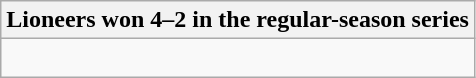<table class="wikitable collapsible collapsed">
<tr>
<th>Lioneers won 4–2 in the regular-season series</th>
</tr>
<tr>
<td><br>




</td>
</tr>
</table>
